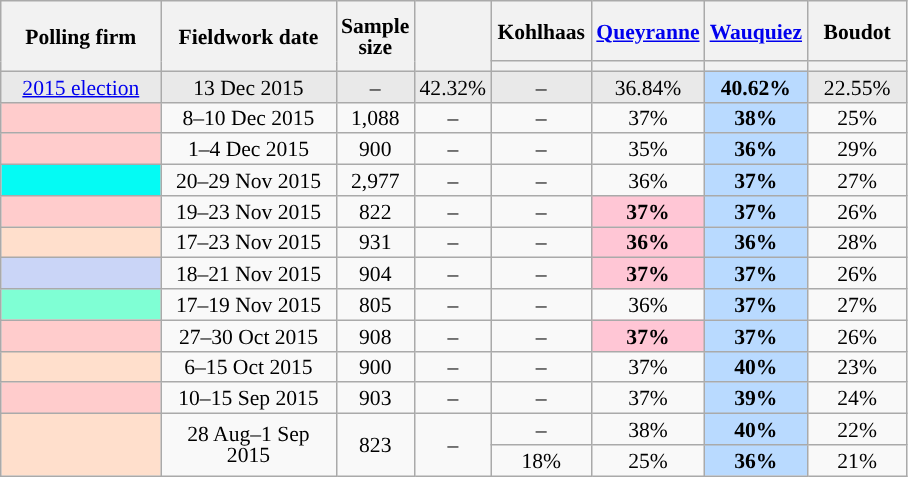<table class="wikitable sortable" style="text-align:center;font-size:90%;line-height:14px;">
<tr style="height:40px;">
<th style="width:100px;" rowspan="2">Polling firm</th>
<th style="width:110px;" rowspan="2">Fieldwork date</th>
<th style="width:35px;" rowspan="2">Sample<br>size</th>
<th style="width:30px;" rowspan="2"></th>
<th class="unsortable" style="width:60px;">Kohlhaas<br></th>
<th class="unsortable" style="width:60px;"><a href='#'>Queyranne</a><br></th>
<th class="unsortable" style="width:60px;"><a href='#'>Wauquiez</a><br></th>
<th class="unsortable" style="width:60px;">Boudot<br></th>
</tr>
<tr>
<th style="background:"></th>
<th style="background:"></th>
<th style="background:"></th>
<th style="background:"></th>
</tr>
<tr style="background:#E9E9E9;">
<td><a href='#'>2015 election</a></td>
<td data-sort-value="2015-12-13">13 Dec 2015</td>
<td>–</td>
<td>42.32%</td>
<td>–</td>
<td>36.84%</td>
<td style="background:#B9DAFF;"><strong>40.62%</strong></td>
<td>22.55%</td>
</tr>
<tr>
<td style="background:#FFCCCC;"></td>
<td data-sort-value="2015-12-10">8–10 Dec 2015</td>
<td>1,088</td>
<td>–</td>
<td>–</td>
<td>37%</td>
<td style="background:#B9DAFF;"><strong>38%</strong></td>
<td>25%</td>
</tr>
<tr>
<td style="background:#FFCCCC;"></td>
<td data-sort-value="2015-12-04">1–4 Dec 2015</td>
<td>900</td>
<td>–</td>
<td>–</td>
<td>35%</td>
<td style="background:#B9DAFF;"><strong>36%</strong></td>
<td>29%</td>
</tr>
<tr>
<td style="background:#04FBF4;"></td>
<td data-sort-value="2015-11-29">20–29 Nov 2015</td>
<td>2,977</td>
<td>–</td>
<td>–</td>
<td>36%</td>
<td style="background:#B9DAFF;"><strong>37%</strong></td>
<td>27%</td>
</tr>
<tr>
<td style="background:#FFCCCC;"></td>
<td data-sort-value="2015-11-23">19–23 Nov 2015</td>
<td>822</td>
<td>–</td>
<td>–</td>
<td style="background:#FFC6D5;"><strong>37%</strong></td>
<td style="background:#B9DAFF;"><strong>37%</strong></td>
<td>26%</td>
</tr>
<tr>
<td style="background:#FFDFCC;"></td>
<td data-sort-value="2015-11-23">17–23 Nov 2015</td>
<td>931</td>
<td>–</td>
<td>–</td>
<td style="background:#FFC6D5;"><strong>36%</strong></td>
<td style="background:#B9DAFF;"><strong>36%</strong></td>
<td>28%</td>
</tr>
<tr>
<td style="background:#CAD5F7;"></td>
<td data-sort-value="2015-11-21">18–21 Nov 2015</td>
<td>904</td>
<td>–</td>
<td>–</td>
<td style="background:#FFC6D5;"><strong>37%</strong></td>
<td style="background:#B9DAFF;"><strong>37%</strong></td>
<td>26%</td>
</tr>
<tr>
<td style="background:aquamarine;"></td>
<td data-sort-value="2015-11-19">17–19 Nov 2015</td>
<td>805</td>
<td>–</td>
<td>–</td>
<td>36%</td>
<td style="background:#B9DAFF;"><strong>37%</strong></td>
<td>27%</td>
</tr>
<tr>
<td style="background:#FFCCCC;"></td>
<td data-sort-value="2015-10-30">27–30 Oct 2015</td>
<td>908</td>
<td>–</td>
<td>–</td>
<td style="background:#FFC6D5;"><strong>37%</strong></td>
<td style="background:#B9DAFF;"><strong>37%</strong></td>
<td>26%</td>
</tr>
<tr>
<td style="background:#FFDFCC;"></td>
<td data-sort-value="2015-10-15">6–15 Oct 2015</td>
<td>900</td>
<td>–</td>
<td>–</td>
<td>37%</td>
<td style="background:#B9DAFF;"><strong>40%</strong></td>
<td>23%</td>
</tr>
<tr>
<td style="background:#FFCCCC;"></td>
<td data-sort-value="2015-09-15">10–15 Sep 2015</td>
<td>903</td>
<td>–</td>
<td>–</td>
<td>37%</td>
<td style="background:#B9DAFF;"><strong>39%</strong></td>
<td>24%</td>
</tr>
<tr>
<td rowspan="2" style="background:#FFDFCC;"></td>
<td rowspan="2" data-sort-value="2015-09-01">28 Aug–1 Sep 2015</td>
<td rowspan="2">823</td>
<td rowspan="2">–</td>
<td>–</td>
<td>38%</td>
<td style="background:#B9DAFF;"><strong>40%</strong></td>
<td>22%</td>
</tr>
<tr>
<td>18%</td>
<td>25%</td>
<td style="background:#B9DAFF;"><strong>36%</strong></td>
<td>21%</td>
</tr>
</table>
